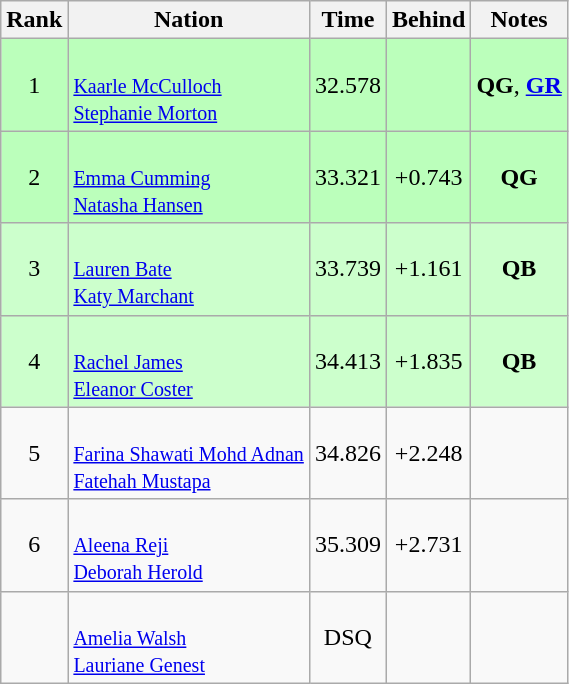<table class="wikitable sortable" style="text-align:center">
<tr>
<th>Rank</th>
<th>Nation</th>
<th>Time</th>
<th>Behind</th>
<th>Notes</th>
</tr>
<tr bgcolor=bbffbb>
<td>1</td>
<td align="left"><br><small><a href='#'>Kaarle McCulloch</a><br><a href='#'>Stephanie Morton</a></small></td>
<td>32.578</td>
<td></td>
<td><strong>QG</strong>, <strong><a href='#'>GR</a></strong></td>
</tr>
<tr bgcolor=bbffbb>
<td>2</td>
<td align="left"><br><small><a href='#'>Emma Cumming</a><br><a href='#'>Natasha Hansen</a></small></td>
<td>33.321</td>
<td>+0.743</td>
<td><strong>QG</strong></td>
</tr>
<tr bgcolor=ccffcc>
<td>3</td>
<td align="left"><br><small><a href='#'>Lauren Bate</a><br><a href='#'>Katy Marchant</a></small></td>
<td>33.739</td>
<td>+1.161</td>
<td><strong>QB</strong></td>
</tr>
<tr bgcolor=ccffcc>
<td>4</td>
<td align="left"><br><small><a href='#'>Rachel James</a><br><a href='#'>Eleanor Coster</a></small></td>
<td>34.413</td>
<td>+1.835</td>
<td><strong>QB</strong></td>
</tr>
<tr>
<td>5</td>
<td align="left"><br><small><a href='#'>Farina Shawati Mohd Adnan</a><br><a href='#'>Fatehah Mustapa</a></small></td>
<td>34.826</td>
<td>+2.248</td>
<td></td>
</tr>
<tr>
<td>6</td>
<td align="left"><br><small><a href='#'>Aleena Reji</a><br><a href='#'>Deborah Herold</a></small></td>
<td>35.309</td>
<td>+2.731</td>
<td></td>
</tr>
<tr>
<td></td>
<td align="left"><br><small><a href='#'>Amelia Walsh</a><br><a href='#'>Lauriane Genest</a></small></td>
<td>DSQ</td>
<td></td>
<td></td>
</tr>
</table>
